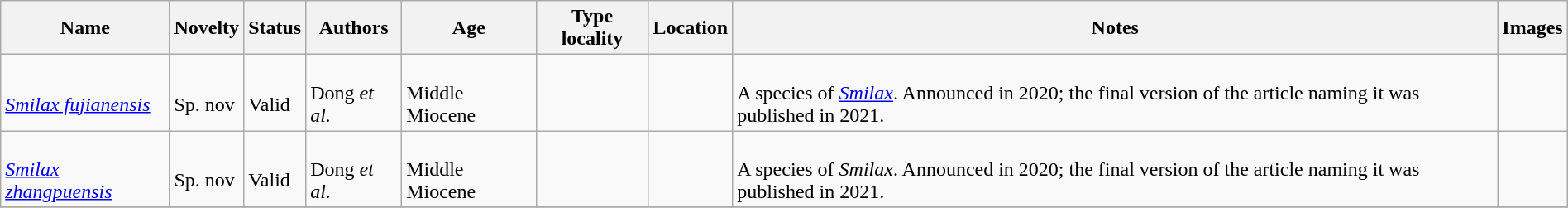<table class="wikitable sortable" align="center" width="100%">
<tr>
<th>Name</th>
<th>Novelty</th>
<th>Status</th>
<th>Authors</th>
<th>Age</th>
<th>Type locality</th>
<th>Location</th>
<th>Notes</th>
<th>Images</th>
</tr>
<tr>
<td><br><em><a href='#'>Smilax fujianensis</a></em></td>
<td><br>Sp. nov</td>
<td><br>Valid</td>
<td><br>Dong <em>et al.</em></td>
<td><br>Middle Miocene</td>
<td></td>
<td><br></td>
<td><br>A species of <em><a href='#'>Smilax</a></em>. Announced in 2020; the final version of the article naming it was published in 2021.</td>
<td></td>
</tr>
<tr>
<td><br><em><a href='#'>Smilax zhangpuensis</a></em></td>
<td><br>Sp. nov</td>
<td><br>Valid</td>
<td><br>Dong <em>et al.</em></td>
<td><br>Middle Miocene</td>
<td></td>
<td><br></td>
<td><br>A species of <em>Smilax</em>. Announced in 2020; the final version of the article naming it was published in 2021.</td>
<td></td>
</tr>
<tr>
</tr>
</table>
